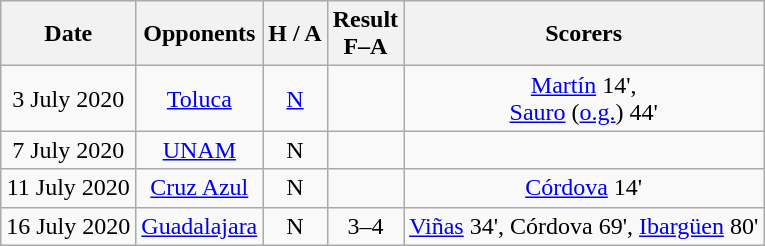<table class="wikitable" style="text-align:center">
<tr>
<th>Date</th>
<th>Opponents</th>
<th>H / A</th>
<th>Result<br>F–A</th>
<th>Scorers</th>
</tr>
<tr>
<td>3 July 2020</td>
<td><a href='#'>Toluca</a></td>
<td><a href='#'>N</a></td>
<td></td>
<td><a href='#'>Martín</a> 14',<br><a href='#'>Sauro</a> (<a href='#'>o.g.</a>) 44'</td>
</tr>
<tr>
<td>7 July 2020</td>
<td><a href='#'>UNAM</a></td>
<td>N</td>
<td></td>
<td></td>
</tr>
<tr>
<td>11 July 2020</td>
<td><a href='#'>Cruz Azul</a></td>
<td>N</td>
<td></td>
<td><a href='#'>Córdova</a> 14'</td>
</tr>
<tr>
<td>16 July 2020</td>
<td><a href='#'>Guadalajara</a></td>
<td>N</td>
<td>3–4</td>
<td><a href='#'>Viñas</a> 34', Córdova 69', <a href='#'>Ibargüen</a> 80'</td>
</tr>
</table>
